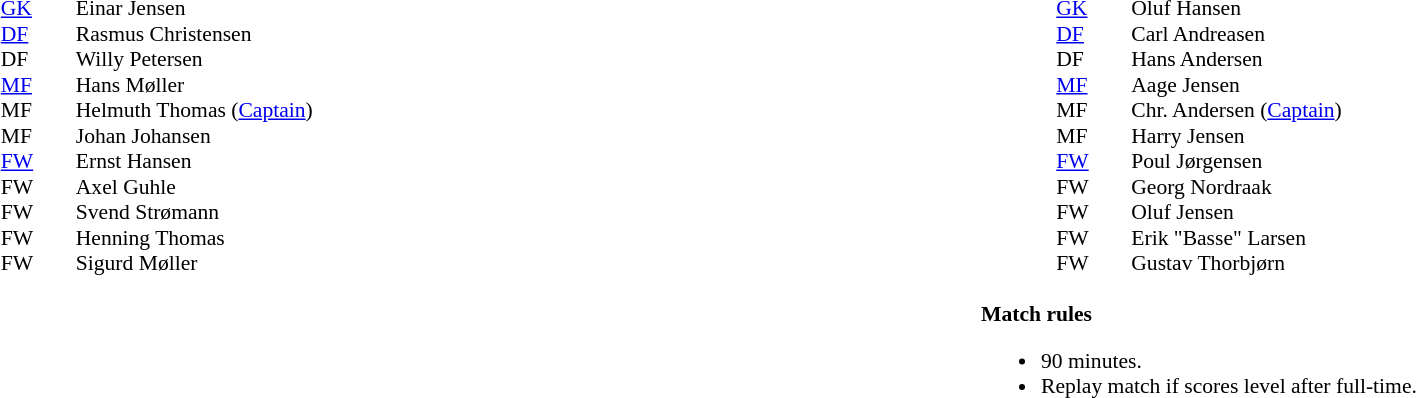<table width="100%">
<tr>
<td valign="top" align="center" width="40%"><br><table style="font-size:90%" cellspacing="0" cellpadding="0">
<tr>
<th width=25></th>
<th width=25></th>
</tr>
<tr>
<td><a href='#'>GK</a></td>
<td></td>
<td>Einar Jensen</td>
</tr>
<tr>
<td><a href='#'>DF</a></td>
<td></td>
<td>Rasmus Christensen</td>
</tr>
<tr>
<td>DF</td>
<td></td>
<td>Willy Petersen</td>
</tr>
<tr>
<td><a href='#'>MF</a></td>
<td></td>
<td>Hans Møller</td>
</tr>
<tr>
<td>MF</td>
<td></td>
<td>Helmuth Thomas (<a href='#'>Captain</a>)</td>
</tr>
<tr>
<td>MF</td>
<td></td>
<td>Johan Johansen</td>
</tr>
<tr>
<td><a href='#'>FW</a></td>
<td></td>
<td>Ernst Hansen</td>
</tr>
<tr>
<td>FW</td>
<td></td>
<td>Axel Guhle</td>
</tr>
<tr>
<td>FW</td>
<td></td>
<td>Svend Strømann</td>
</tr>
<tr>
<td>FW</td>
<td></td>
<td>Henning Thomas</td>
</tr>
<tr>
<td>FW</td>
<td></td>
<td>Sigurd Møller</td>
</tr>
</table>
</td>
<td valign="top" width="10%"></td>
<td valign="top" width="50%"><br><table style="font-size:90%; margin:auto" cellspacing="0" cellpadding="0">
<tr>
<th width=25></th>
<th width=25></th>
</tr>
<tr>
<td><a href='#'>GK</a></td>
<td></td>
<td>Oluf Hansen</td>
</tr>
<tr>
<td><a href='#'>DF</a></td>
<td></td>
<td>Carl Andreasen</td>
</tr>
<tr>
<td>DF</td>
<td></td>
<td>Hans Andersen</td>
</tr>
<tr>
<td><a href='#'>MF</a></td>
<td></td>
<td>Aage Jensen</td>
</tr>
<tr>
<td>MF</td>
<td></td>
<td>Chr. Andersen (<a href='#'>Captain</a>)</td>
</tr>
<tr>
<td>MF</td>
<td></td>
<td>Harry Jensen</td>
</tr>
<tr>
<td><a href='#'>FW</a></td>
<td></td>
<td>Poul Jørgensen</td>
</tr>
<tr>
<td>FW</td>
<td></td>
<td>Georg Nordraak</td>
</tr>
<tr>
<td>FW</td>
<td></td>
<td>Oluf Jensen</td>
</tr>
<tr>
<td>FW</td>
<td></td>
<td>Erik "Basse" Larsen</td>
</tr>
<tr>
<td>FW</td>
<td></td>
<td>Gustav Thorbjørn</td>
</tr>
</table>
<table style="font-size:90%; margin:auto" cellspacing="0" cellpadding="0">
<tr>
<td><br><strong>Match rules</strong><ul><li>90 minutes.</li><li>Replay match if scores level after full-time.</li></ul></td>
</tr>
</table>
</td>
</tr>
</table>
